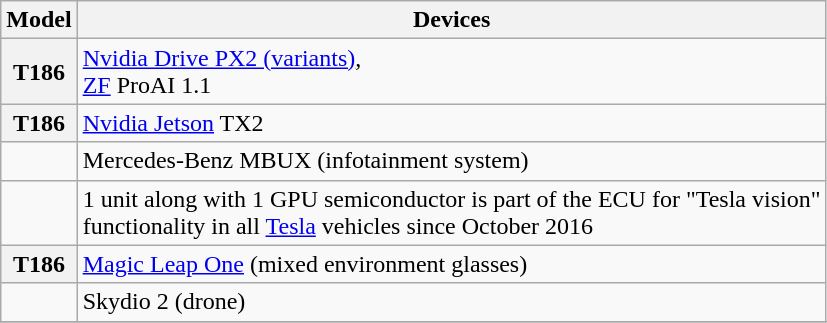<table class="wikitable">
<tr>
<th>Model</th>
<th>Devices</th>
</tr>
<tr>
<th>T186</th>
<td><a href='#'>Nvidia Drive PX2 (variants)</a>,<br><a href='#'>ZF</a> ProAI 1.1</td>
</tr>
<tr>
<th>T186</th>
<td><a href='#'>Nvidia Jetson</a> TX2</td>
</tr>
<tr>
<td></td>
<td>Mercedes-Benz MBUX (infotainment system)</td>
</tr>
<tr>
<td></td>
<td>1 unit along with 1 GPU semiconductor is part of the ECU for "Tesla vision" <br>functionality in all <a href='#'>Tesla</a> vehicles since October 2016</td>
</tr>
<tr>
<th>T186</th>
<td><a href='#'>Magic Leap One</a> (mixed environment glasses)</td>
</tr>
<tr>
<td></td>
<td>Skydio 2 (drone)</td>
</tr>
<tr>
</tr>
</table>
